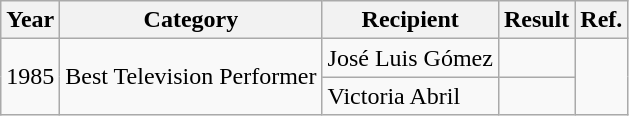<table class = "wikitable sortable">
<tr>
<th>Year</th>
<th>Category</th>
<th>Recipient</th>
<th>Result</th>
<th>Ref.</th>
</tr>
<tr>
<td rowspan=2>1985</td>
<td rowspan=2>Best Television Performer</td>
<td>José Luis Gómez</td>
<td></td>
<td rowspan=2></td>
</tr>
<tr>
<td>Victoria Abril</td>
<td></td>
</tr>
</table>
